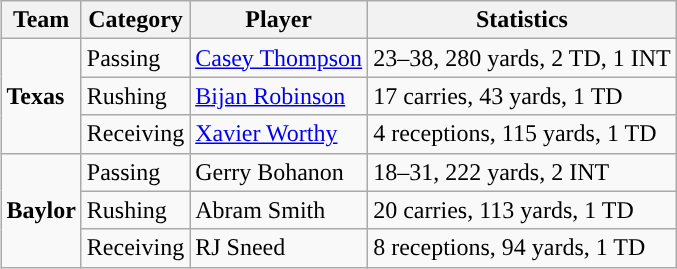<table class="wikitable" style="float: right;">
<tr>
<th>Team</th>
<th>Category</th>
<th>Player</th>
<th>Statistics</th>
</tr>
<tr>
<td rowspan=3><strong>Texas</strong></td>
<td>Passing</td>
<td><a href='#'>Casey Thompson</a></td>
<td>23–38, 280 yards, 2 TD, 1 INT</td>
</tr>
<tr>
<td>Rushing</td>
<td><a href='#'>Bijan Robinson</a></td>
<td>17 carries, 43 yards, 1 TD</td>
</tr>
<tr>
<td>Receiving</td>
<td><a href='#'>Xavier Worthy</a></td>
<td>4 receptions, 115 yards, 1 TD</td>
</tr>
<tr>
<td rowspan=3><strong>Baylor</strong></td>
<td>Passing</td>
<td>Gerry Bohanon</td>
<td>18–31, 222 yards, 2 INT</td>
</tr>
<tr>
<td>Rushing</td>
<td>Abram Smith</td>
<td>20 carries, 113 yards, 1 TD</td>
</tr>
<tr>
<td>Receiving</td>
<td>RJ Sneed</td>
<td>8 receptions, 94 yards, 1 TD</td>
</tr>
</table>
